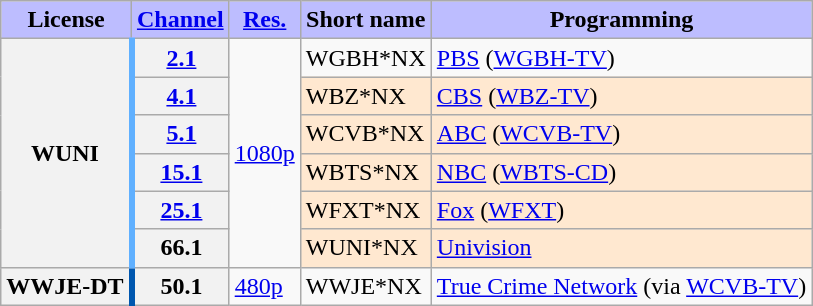<table class="wikitable">
<tr>
<th style="background-color: #bdbdff" scope = "col">License</th>
<th style="background-color: #bdbdff" scope = "col"><a href='#'>Channel</a></th>
<th style="background-color: #bdbdff" scope = "col"><a href='#'>Res.</a></th>
<th style="background-color: #bdbdff" scope = "col">Short name</th>
<th style="background-color: #bdbdff" scope = "col">Programming</th>
</tr>
<tr>
<th rowspan = "6" style="border-right: 4px solid #60B0FF;">WUNI</th>
<th scope = "row"><a href='#'>2.1</a></th>
<td rowspan="6"><a href='#'>1080p</a></td>
<td>WGBH*NX</td>
<td><a href='#'>PBS</a> (<a href='#'>WGBH-TV</a>)</td>
</tr>
<tr>
<th scope = "row"><a href='#'>4.1</a></th>
<td style="background-color:#ffe8d0">WBZ*NX</td>
<td style="background-color:#ffe8d0"><a href='#'>CBS</a> (<a href='#'>WBZ-TV</a>) </td>
</tr>
<tr>
<th scope = "row"><a href='#'>5.1</a></th>
<td style="background-color:#ffe8d0">WCVB*NX</td>
<td style="background-color:#ffe8d0"><a href='#'>ABC</a> (<a href='#'>WCVB-TV</a>) </td>
</tr>
<tr>
<th scope = "row"><a href='#'>15.1</a></th>
<td style="background-color:#ffe8d0">WBTS*NX</td>
<td style="background-color:#ffe8d0"><a href='#'>NBC</a> (<a href='#'>WBTS-CD</a>) </td>
</tr>
<tr>
<th scope = "row"><a href='#'>25.1</a></th>
<td style="background-color:#ffe8d0">WFXT*NX</td>
<td style="background-color:#ffe8d0"><a href='#'>Fox</a> (<a href='#'>WFXT</a>) </td>
</tr>
<tr>
<th scope = "row">66.1</th>
<td style="background-color:#ffe8d0">WUNI*NX</td>
<td style="background-color:#ffe8d0"><a href='#'>Univision</a> </td>
</tr>
<tr>
<th rowspan = "row" scope = "row" style="border-right: 4px solid #0057AF;">WWJE-DT</th>
<th scope = "row">50.1</th>
<td><a href='#'>480p</a></td>
<td>WWJE*NX</td>
<td><a href='#'>True Crime Network</a> (via <a href='#'>WCVB-TV</a>)</td>
</tr>
</table>
